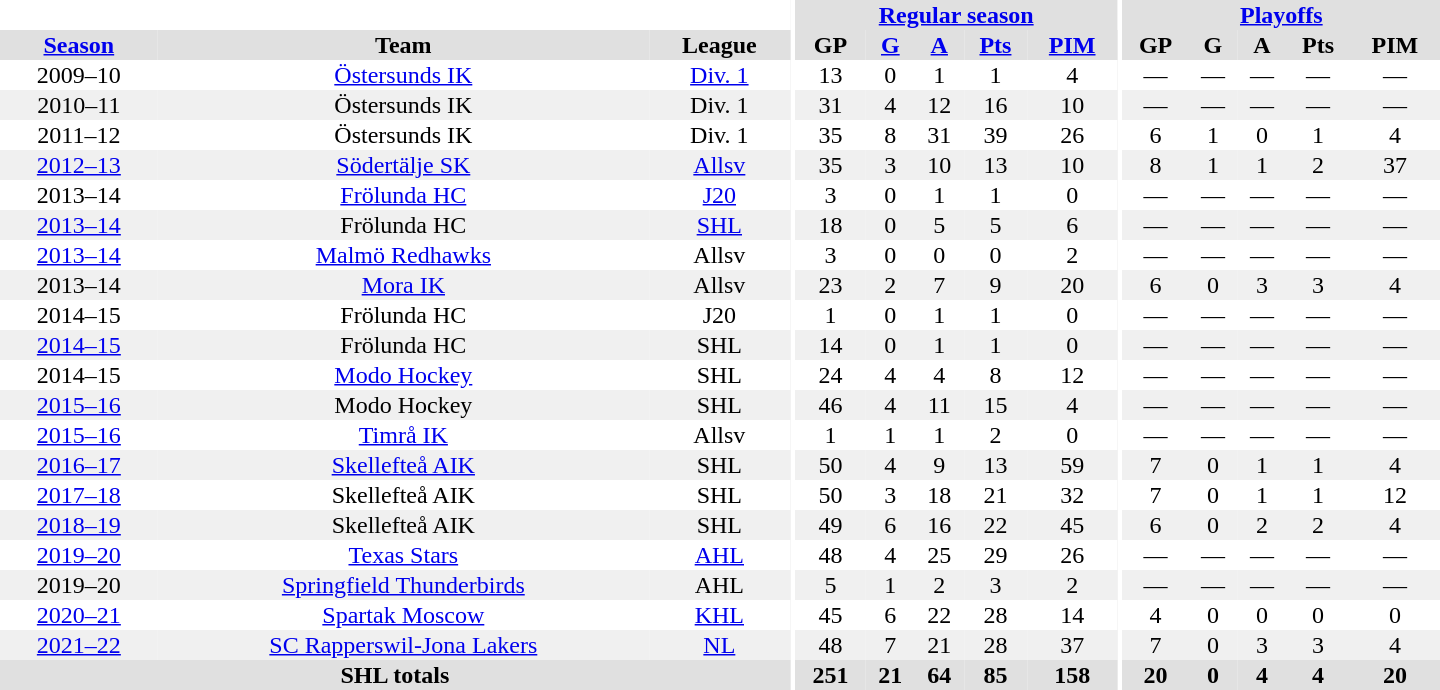<table border="0" cellpadding="1" cellspacing="0" style="text-align:center; width:60em">
<tr bgcolor="#e0e0e0">
<th colspan="3" bgcolor="#ffffff"></th>
<th rowspan="99" bgcolor="#ffffff"></th>
<th colspan="5"><a href='#'>Regular season</a></th>
<th rowspan="99" bgcolor="#ffffff"></th>
<th colspan="5"><a href='#'>Playoffs</a></th>
</tr>
<tr bgcolor="#e0e0e0">
<th><a href='#'>Season</a></th>
<th>Team</th>
<th>League</th>
<th>GP</th>
<th><a href='#'>G</a></th>
<th><a href='#'>A</a></th>
<th><a href='#'>Pts</a></th>
<th><a href='#'>PIM</a></th>
<th>GP</th>
<th>G</th>
<th>A</th>
<th>Pts</th>
<th>PIM</th>
</tr>
<tr>
<td>2009–10</td>
<td><a href='#'>Östersunds IK</a></td>
<td><a href='#'>Div. 1</a></td>
<td>13</td>
<td>0</td>
<td>1</td>
<td>1</td>
<td>4</td>
<td>—</td>
<td>—</td>
<td>—</td>
<td>—</td>
<td>—</td>
</tr>
<tr bgcolor="#f0f0f0">
<td>2010–11</td>
<td>Östersunds IK</td>
<td>Div. 1</td>
<td>31</td>
<td>4</td>
<td>12</td>
<td>16</td>
<td>10</td>
<td>—</td>
<td>—</td>
<td>—</td>
<td>—</td>
<td>—</td>
</tr>
<tr>
<td>2011–12</td>
<td>Östersunds IK</td>
<td>Div. 1</td>
<td>35</td>
<td>8</td>
<td>31</td>
<td>39</td>
<td>26</td>
<td>6</td>
<td>1</td>
<td>0</td>
<td>1</td>
<td>4</td>
</tr>
<tr bgcolor="#f0f0f0">
<td><a href='#'>2012–13</a></td>
<td><a href='#'>Södertälje SK</a></td>
<td><a href='#'>Allsv</a></td>
<td>35</td>
<td>3</td>
<td>10</td>
<td>13</td>
<td>10</td>
<td>8</td>
<td>1</td>
<td>1</td>
<td>2</td>
<td>37</td>
</tr>
<tr>
<td>2013–14</td>
<td><a href='#'>Frölunda HC</a></td>
<td><a href='#'>J20</a></td>
<td>3</td>
<td>0</td>
<td>1</td>
<td>1</td>
<td>0</td>
<td>—</td>
<td>—</td>
<td>—</td>
<td>—</td>
<td>—</td>
</tr>
<tr bgcolor="#f0f0f0">
<td><a href='#'>2013–14</a></td>
<td>Frölunda HC</td>
<td><a href='#'>SHL</a></td>
<td>18</td>
<td>0</td>
<td>5</td>
<td>5</td>
<td>6</td>
<td>—</td>
<td>—</td>
<td>—</td>
<td>—</td>
<td>—</td>
</tr>
<tr>
<td><a href='#'>2013–14</a></td>
<td><a href='#'>Malmö Redhawks</a></td>
<td>Allsv</td>
<td>3</td>
<td>0</td>
<td>0</td>
<td>0</td>
<td>2</td>
<td>—</td>
<td>—</td>
<td>—</td>
<td>—</td>
<td>—</td>
</tr>
<tr bgcolor="#f0f0f0">
<td>2013–14</td>
<td><a href='#'>Mora IK</a></td>
<td>Allsv</td>
<td>23</td>
<td>2</td>
<td>7</td>
<td>9</td>
<td>20</td>
<td>6</td>
<td>0</td>
<td>3</td>
<td>3</td>
<td>4</td>
</tr>
<tr>
<td>2014–15</td>
<td>Frölunda HC</td>
<td>J20</td>
<td>1</td>
<td>0</td>
<td>1</td>
<td>1</td>
<td>0</td>
<td>—</td>
<td>—</td>
<td>—</td>
<td>—</td>
<td>—</td>
</tr>
<tr bgcolor="#f0f0f0">
<td><a href='#'>2014–15</a></td>
<td>Frölunda HC</td>
<td>SHL</td>
<td>14</td>
<td>0</td>
<td>1</td>
<td>1</td>
<td>0</td>
<td>—</td>
<td>—</td>
<td>—</td>
<td>—</td>
<td>—</td>
</tr>
<tr>
<td>2014–15</td>
<td><a href='#'>Modo Hockey</a></td>
<td>SHL</td>
<td>24</td>
<td>4</td>
<td>4</td>
<td>8</td>
<td>12</td>
<td>—</td>
<td>—</td>
<td>—</td>
<td>—</td>
<td>—</td>
</tr>
<tr bgcolor="#f0f0f0">
<td><a href='#'>2015–16</a></td>
<td>Modo Hockey</td>
<td>SHL</td>
<td>46</td>
<td>4</td>
<td>11</td>
<td>15</td>
<td>4</td>
<td>—</td>
<td>—</td>
<td>—</td>
<td>—</td>
<td>—</td>
</tr>
<tr>
<td><a href='#'>2015–16</a></td>
<td><a href='#'>Timrå IK</a></td>
<td>Allsv</td>
<td>1</td>
<td>1</td>
<td>1</td>
<td>2</td>
<td>0</td>
<td>—</td>
<td>—</td>
<td>—</td>
<td>—</td>
<td>—</td>
</tr>
<tr bgcolor="#f0f0f0">
<td><a href='#'>2016–17</a></td>
<td><a href='#'>Skellefteå AIK</a></td>
<td>SHL</td>
<td>50</td>
<td>4</td>
<td>9</td>
<td>13</td>
<td>59</td>
<td>7</td>
<td>0</td>
<td>1</td>
<td>1</td>
<td>4</td>
</tr>
<tr>
<td><a href='#'>2017–18</a></td>
<td>Skellefteå AIK</td>
<td>SHL</td>
<td>50</td>
<td>3</td>
<td>18</td>
<td>21</td>
<td>32</td>
<td>7</td>
<td>0</td>
<td>1</td>
<td>1</td>
<td>12</td>
</tr>
<tr bgcolor="#f0f0f0">
<td><a href='#'>2018–19</a></td>
<td>Skellefteå AIK</td>
<td>SHL</td>
<td>49</td>
<td>6</td>
<td>16</td>
<td>22</td>
<td>45</td>
<td>6</td>
<td>0</td>
<td>2</td>
<td>2</td>
<td>4</td>
</tr>
<tr>
<td><a href='#'>2019–20</a></td>
<td><a href='#'>Texas Stars</a></td>
<td><a href='#'>AHL</a></td>
<td>48</td>
<td>4</td>
<td>25</td>
<td>29</td>
<td>26</td>
<td>—</td>
<td>—</td>
<td>—</td>
<td>—</td>
<td>—</td>
</tr>
<tr bgcolor="#f0f0f0">
<td>2019–20</td>
<td><a href='#'>Springfield Thunderbirds</a></td>
<td>AHL</td>
<td>5</td>
<td>1</td>
<td>2</td>
<td>3</td>
<td>2</td>
<td>—</td>
<td>—</td>
<td>—</td>
<td>—</td>
<td>—</td>
</tr>
<tr>
<td><a href='#'>2020–21</a></td>
<td><a href='#'>Spartak Moscow</a></td>
<td><a href='#'>KHL</a></td>
<td>45</td>
<td>6</td>
<td>22</td>
<td>28</td>
<td>14</td>
<td>4</td>
<td>0</td>
<td>0</td>
<td>0</td>
<td>0</td>
</tr>
<tr bgcolor="#f0f0f0">
<td><a href='#'>2021–22</a></td>
<td><a href='#'>SC Rapperswil-Jona Lakers</a></td>
<td><a href='#'>NL</a></td>
<td>48</td>
<td>7</td>
<td>21</td>
<td>28</td>
<td>37</td>
<td>7</td>
<td>0</td>
<td>3</td>
<td>3</td>
<td>4</td>
</tr>
<tr bgcolor="#e0e0e0">
<th colspan="3">SHL totals</th>
<th>251</th>
<th>21</th>
<th>64</th>
<th>85</th>
<th>158</th>
<th>20</th>
<th>0</th>
<th>4</th>
<th>4</th>
<th>20</th>
</tr>
</table>
